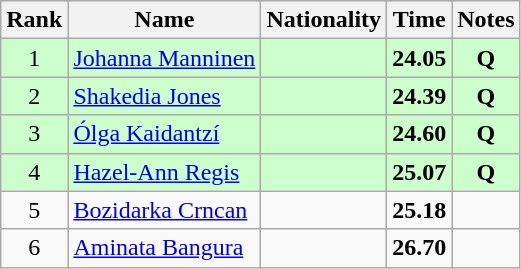<table class="wikitable sortable" style="text-align:center">
<tr>
<th>Rank</th>
<th>Name</th>
<th>Nationality</th>
<th>Time</th>
<th>Notes</th>
</tr>
<tr bgcolor=ccffcc>
<td>1</td>
<td align=left><a href='#'>Johanna Manninen</a></td>
<td align=left></td>
<td><strong>24.05</strong></td>
<td><strong>Q</strong></td>
</tr>
<tr bgcolor=ccffcc>
<td>2</td>
<td align=left><a href='#'>Shakedia Jones</a></td>
<td align=left></td>
<td><strong>24.39</strong></td>
<td><strong>Q</strong></td>
</tr>
<tr bgcolor=ccffcc>
<td>3</td>
<td align=left><a href='#'>Ólga Kaidantzí</a></td>
<td align=left></td>
<td><strong>24.60</strong></td>
<td><strong>Q</strong></td>
</tr>
<tr bgcolor=ccffcc>
<td>4</td>
<td align=left><a href='#'>Hazel-Ann Regis</a></td>
<td align=left></td>
<td><strong>25.07</strong></td>
<td><strong>Q</strong></td>
</tr>
<tr>
<td>5</td>
<td align=left><a href='#'>Bozidarka Crncan</a></td>
<td align=left></td>
<td><strong>25.18</strong></td>
<td></td>
</tr>
<tr>
<td>6</td>
<td align=left><a href='#'>Aminata Bangura</a></td>
<td align=left></td>
<td><strong>26.70</strong></td>
<td></td>
</tr>
</table>
